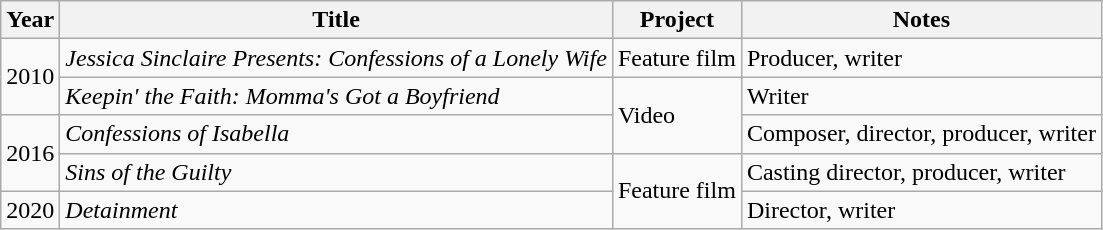<table class="wikitable sortable">
<tr>
<th>Year</th>
<th>Title</th>
<th>Project</th>
<th class="unsortable">Notes</th>
</tr>
<tr>
<td rowspan=2>2010</td>
<td><em>Jessica Sinclaire Presents: Confessions of a Lonely Wife</em></td>
<td>Feature film</td>
<td>Producer, writer</td>
</tr>
<tr>
<td><em>Keepin' the Faith: Momma's Got a Boyfriend</em></td>
<td rowspan=2>Video</td>
<td>Writer</td>
</tr>
<tr>
<td rowspan=2>2016</td>
<td><em>Confessions of Isabella</em></td>
<td>Composer, director, producer, writer</td>
</tr>
<tr>
<td><em>Sins of the Guilty</em></td>
<td rowspan=2>Feature film</td>
<td>Casting director, producer, writer</td>
</tr>
<tr>
<td>2020</td>
<td><em>Detainment</em></td>
<td>Director, writer</td>
</tr>
</table>
